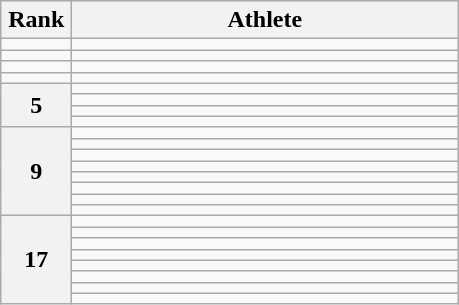<table class="wikitable" style="text-align: center;">
<tr>
<th width=40>Rank</th>
<th width=250>Athlete</th>
</tr>
<tr>
<td></td>
<td align="left"></td>
</tr>
<tr>
<td></td>
<td align="left"></td>
</tr>
<tr>
<td></td>
<td align="left"></td>
</tr>
<tr>
<td></td>
<td align="left"></td>
</tr>
<tr>
<th rowspan=4>5</th>
<td align="left"></td>
</tr>
<tr>
<td align="left"></td>
</tr>
<tr>
<td align="left"></td>
</tr>
<tr>
<td align="left"></td>
</tr>
<tr>
<th rowspan=8>9</th>
<td align="left"></td>
</tr>
<tr>
<td align="left"></td>
</tr>
<tr>
<td align="left"></td>
</tr>
<tr>
<td align="left"></td>
</tr>
<tr>
<td align="left"></td>
</tr>
<tr>
<td align="left"></td>
</tr>
<tr>
<td align="left"></td>
</tr>
<tr>
<td align="left"></td>
</tr>
<tr>
<th rowspan=8>17</th>
<td align="left"></td>
</tr>
<tr>
<td align="left"></td>
</tr>
<tr>
<td align="left"></td>
</tr>
<tr>
<td align="left"></td>
</tr>
<tr>
<td align="left"></td>
</tr>
<tr>
<td align="left"></td>
</tr>
<tr>
<td align="left"></td>
</tr>
<tr>
<td align="left"></td>
</tr>
</table>
